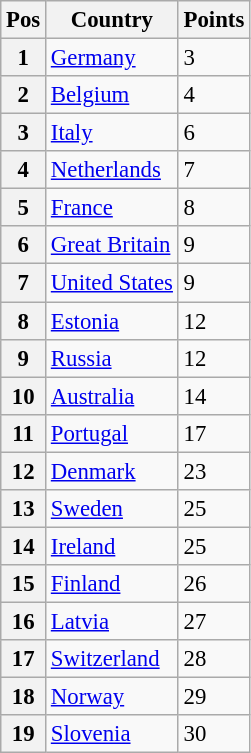<table class="wikitable" Style="font-size: 95%">
<tr>
<th>Pos</th>
<th>Country</th>
<th>Points</th>
</tr>
<tr>
<th>1</th>
<td> <a href='#'>Germany</a></td>
<td>3</td>
</tr>
<tr>
<th>2</th>
<td> <a href='#'>Belgium</a></td>
<td>4</td>
</tr>
<tr>
<th>3</th>
<td> <a href='#'>Italy</a></td>
<td>6</td>
</tr>
<tr>
<th>4</th>
<td> <a href='#'>Netherlands</a></td>
<td>7</td>
</tr>
<tr>
<th>5</th>
<td> <a href='#'>France</a></td>
<td>8</td>
</tr>
<tr>
<th>6</th>
<td> <a href='#'>Great Britain</a></td>
<td>9</td>
</tr>
<tr>
<th>7</th>
<td> <a href='#'>United States</a></td>
<td>9</td>
</tr>
<tr>
<th>8</th>
<td> <a href='#'>Estonia</a></td>
<td>12</td>
</tr>
<tr>
<th>9</th>
<td> <a href='#'>Russia</a></td>
<td>12</td>
</tr>
<tr>
<th>10</th>
<td> <a href='#'>Australia</a></td>
<td>14</td>
</tr>
<tr>
<th>11</th>
<td> <a href='#'>Portugal</a></td>
<td>17</td>
</tr>
<tr>
<th>12</th>
<td> <a href='#'>Denmark</a></td>
<td>23</td>
</tr>
<tr>
<th>13</th>
<td> <a href='#'>Sweden</a></td>
<td>25</td>
</tr>
<tr>
<th>14</th>
<td> <a href='#'>Ireland</a></td>
<td>25</td>
</tr>
<tr>
<th>15</th>
<td> <a href='#'>Finland</a></td>
<td>26</td>
</tr>
<tr>
<th>16</th>
<td> <a href='#'>Latvia</a></td>
<td>27</td>
</tr>
<tr>
<th>17</th>
<td> <a href='#'>Switzerland</a></td>
<td>28</td>
</tr>
<tr>
<th>18</th>
<td> <a href='#'>Norway</a></td>
<td>29</td>
</tr>
<tr>
<th>19</th>
<td> <a href='#'>Slovenia</a></td>
<td>30</td>
</tr>
</table>
